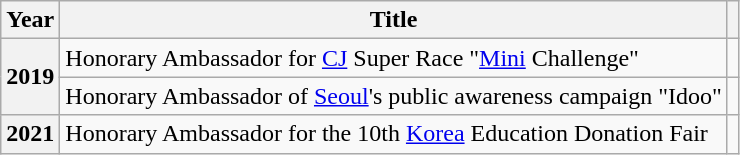<table class="wikitable plainrowheaders sortable">
<tr>
<th scope="col">Year</th>
<th scope="col">Title</th>
<th scope="col" class="unsortable"></th>
</tr>
<tr>
<th scope="row" rowspan="2">2019</th>
<td>Honorary Ambassador for <a href='#'>CJ</a> Super Race "<a href='#'>Mini</a> Challenge"</td>
<td style="text-align:center"></td>
</tr>
<tr>
<td>Honorary Ambassador of <a href='#'>Seoul</a>'s public awareness campaign "Idoo"</td>
<td style="text-align:center"></td>
</tr>
<tr>
<th scope="row">2021</th>
<td>Honorary Ambassador for the 10th <a href='#'>Korea</a> Education Donation Fair</td>
<td style="text-align:center"></td>
</tr>
</table>
